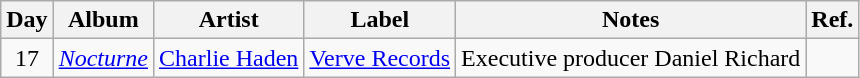<table class="wikitable">
<tr>
<th>Day</th>
<th>Album</th>
<th>Artist</th>
<th>Label</th>
<th>Notes</th>
<th>Ref.</th>
</tr>
<tr>
<td rowspan="1" style="text-align:center;">17</td>
<td><em><a href='#'>Nocturne</a></em></td>
<td><a href='#'>Charlie Haden</a></td>
<td><a href='#'>Verve Records</a></td>
<td>Executive producer Daniel Richard</td>
<td style="text-align:center;"></td>
</tr>
</table>
